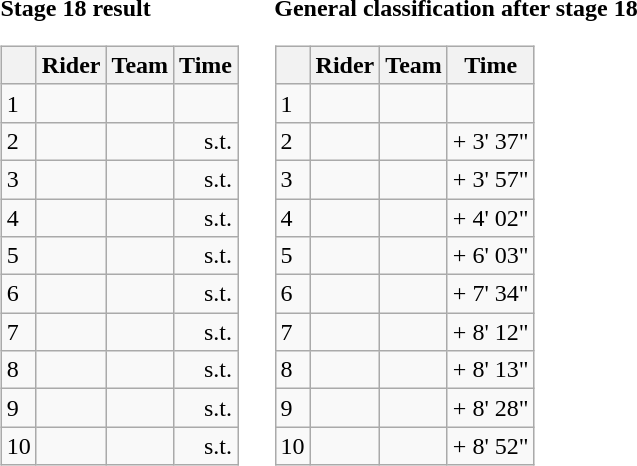<table>
<tr>
<td><strong>Stage 18 result</strong><br><table class="wikitable">
<tr>
<th></th>
<th>Rider</th>
<th>Team</th>
<th>Time</th>
</tr>
<tr>
<td>1</td>
<td></td>
<td></td>
<td align=right></td>
</tr>
<tr>
<td>2</td>
<td></td>
<td></td>
<td align=right>s.t.</td>
</tr>
<tr>
<td>3</td>
<td></td>
<td></td>
<td align=right>s.t.</td>
</tr>
<tr>
<td>4</td>
<td></td>
<td></td>
<td align=right>s.t.</td>
</tr>
<tr>
<td>5</td>
<td></td>
<td></td>
<td align=right>s.t.</td>
</tr>
<tr>
<td>6</td>
<td></td>
<td></td>
<td align=right>s.t.</td>
</tr>
<tr>
<td>7</td>
<td></td>
<td></td>
<td align=right>s.t.</td>
</tr>
<tr>
<td>8</td>
<td></td>
<td></td>
<td align=right>s.t.</td>
</tr>
<tr>
<td>9</td>
<td></td>
<td></td>
<td align=right>s.t.</td>
</tr>
<tr>
<td>10</td>
<td></td>
<td></td>
<td align=right>s.t.</td>
</tr>
</table>
</td>
<td></td>
<td><strong>General classification after stage 18</strong><br><table class="wikitable">
<tr>
<th></th>
<th>Rider</th>
<th>Team</th>
<th>Time</th>
</tr>
<tr>
<td>1</td>
<td> </td>
<td></td>
<td align=right></td>
</tr>
<tr>
<td>2</td>
<td></td>
<td></td>
<td align=right>+ 3' 37"</td>
</tr>
<tr>
<td>3</td>
<td></td>
<td></td>
<td align=right>+ 3' 57"</td>
</tr>
<tr>
<td>4</td>
<td></td>
<td></td>
<td align=right>+ 4' 02"</td>
</tr>
<tr>
<td>5</td>
<td></td>
<td></td>
<td align=right>+ 6' 03"</td>
</tr>
<tr>
<td>6</td>
<td></td>
<td></td>
<td align=right>+ 7' 34"</td>
</tr>
<tr>
<td>7</td>
<td></td>
<td></td>
<td align=right>+ 8' 12"</td>
</tr>
<tr>
<td>8</td>
<td></td>
<td></td>
<td align=right>+ 8' 13"</td>
</tr>
<tr>
<td>9</td>
<td></td>
<td></td>
<td align=right>+ 8' 28"</td>
</tr>
<tr>
<td>10</td>
<td></td>
<td></td>
<td align=right>+ 8' 52"</td>
</tr>
</table>
</td>
</tr>
</table>
